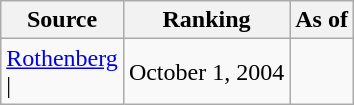<table class="wikitable" style="text-align:center">
<tr>
<th>Source</th>
<th>Ranking</th>
<th>As of</th>
</tr>
<tr>
<td align=left><a href='#'>Rothenberg</a><br>| </td>
<td>October 1, 2004</td>
</tr>
</table>
